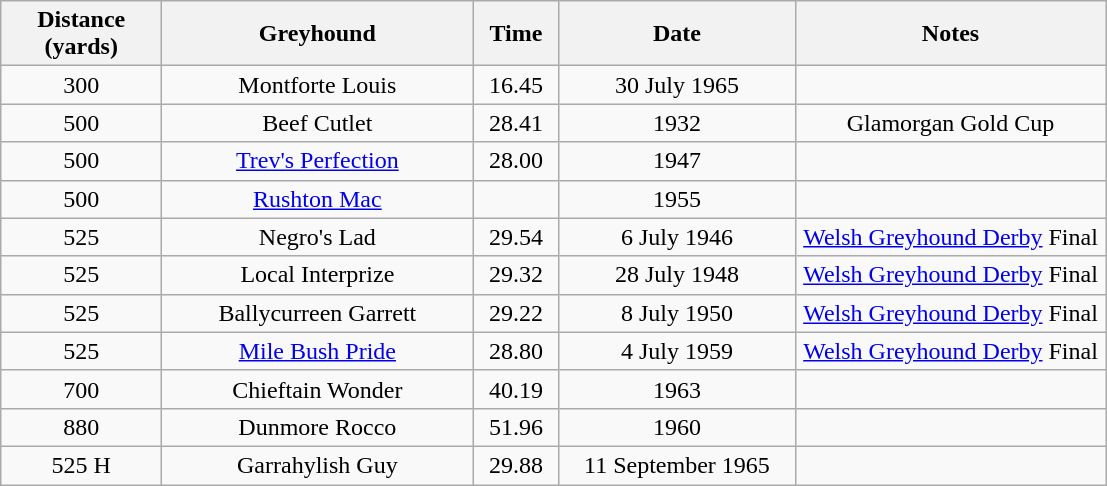<table class="wikitable" style="font-size: 100%">
<tr>
<th width=100>Distance <br>(yards)</th>
<th width=200>Greyhound</th>
<th width=50>Time</th>
<th width=150>Date</th>
<th width=200>Notes</th>
</tr>
<tr align=center>
<td>300</td>
<td>Montforte Louis</td>
<td>16.45</td>
<td>30 July 1965</td>
<td></td>
</tr>
<tr align=center>
<td>500</td>
<td>Beef Cutlet</td>
<td>28.41</td>
<td>1932</td>
<td>Glamorgan Gold Cup</td>
</tr>
<tr align=center>
<td>500</td>
<td><a href='#'>Trev's Perfection</a></td>
<td>28.00</td>
<td>1947</td>
<td></td>
</tr>
<tr align=center>
<td>500</td>
<td><a href='#'>Rushton Mac</a></td>
<td></td>
<td>1955</td>
<td></td>
</tr>
<tr align=center>
<td>525</td>
<td>Negro's Lad</td>
<td>29.54</td>
<td>6 July 1946</td>
<td><a href='#'>Welsh Greyhound Derby</a> Final</td>
</tr>
<tr align=center>
<td>525</td>
<td>Local Interprize</td>
<td>29.32</td>
<td>28 July 1948</td>
<td><a href='#'>Welsh Greyhound Derby</a> Final</td>
</tr>
<tr align=center>
<td>525</td>
<td>Ballycurreen Garrett</td>
<td>29.22</td>
<td>8 July 1950</td>
<td><a href='#'>Welsh Greyhound Derby</a> Final</td>
</tr>
<tr align=center>
<td>525</td>
<td><a href='#'>Mile Bush Pride</a></td>
<td>28.80</td>
<td>4 July 1959</td>
<td><a href='#'>Welsh Greyhound Derby</a> Final</td>
</tr>
<tr align=center>
<td>700</td>
<td>Chieftain Wonder</td>
<td>40.19</td>
<td>1963</td>
<td></td>
</tr>
<tr align=center>
<td>880</td>
<td>Dunmore Rocco</td>
<td>51.96</td>
<td>1960</td>
<td></td>
</tr>
<tr align=center>
<td>525 H</td>
<td>Garrahylish Guy</td>
<td>29.88</td>
<td>11 September 1965</td>
<td></td>
</tr>
</table>
